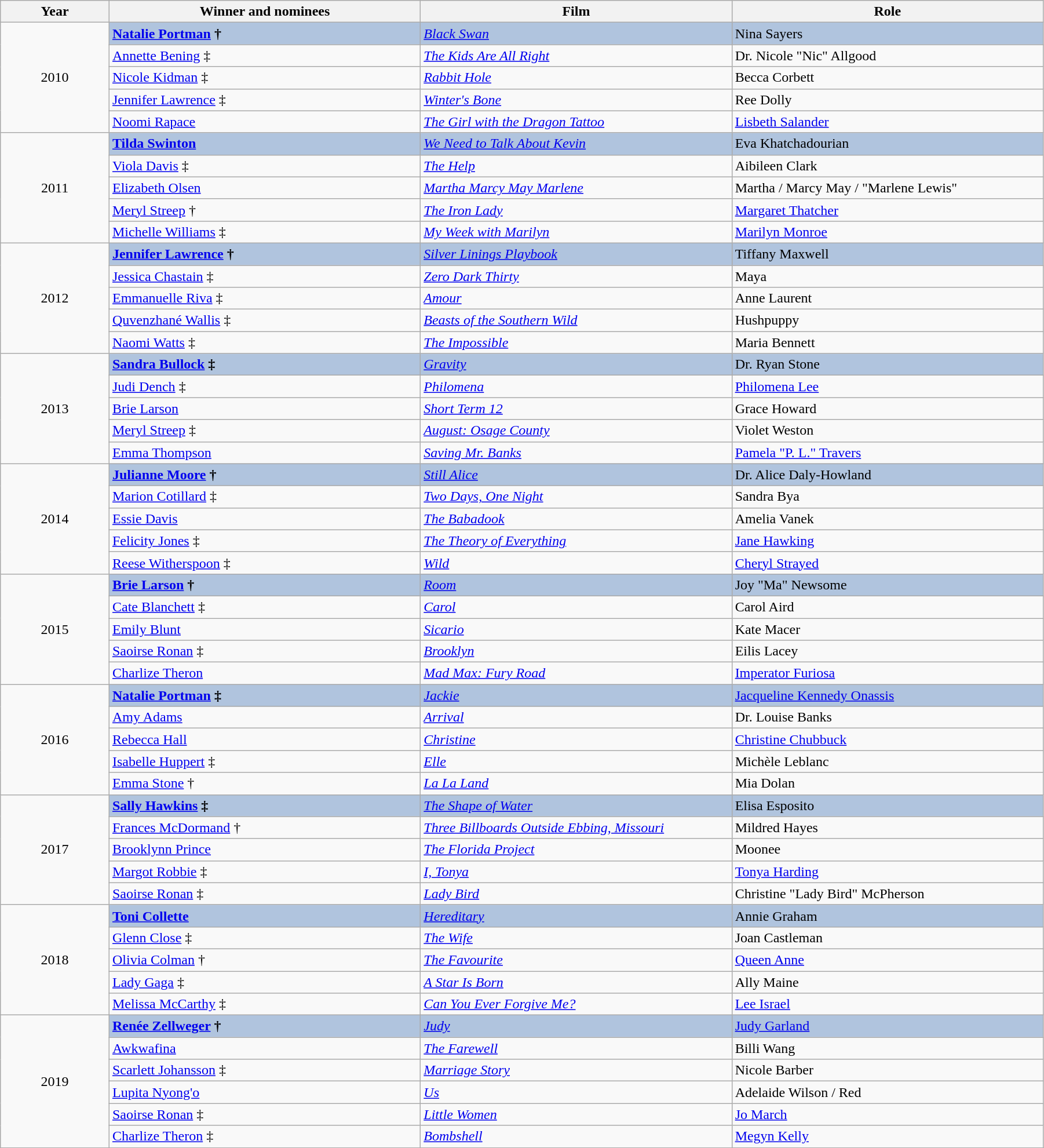<table class="wikitable" width="95%" cellpadding="5">
<tr>
<th width="100"><strong>Year</strong></th>
<th width="300"><strong>Winner and nominees</strong></th>
<th width="300"><strong>Film</strong></th>
<th width="300"><strong>Role</strong></th>
</tr>
<tr>
<td rowspan="5" style="text-align:center;">2010</td>
<td style="background:#B0C4DE;"><strong><a href='#'>Natalie Portman</a> †</strong></td>
<td style="background:#B0C4DE;"><em><a href='#'>Black Swan</a></em></td>
<td style="background:#B0C4DE;">Nina Sayers</td>
</tr>
<tr>
<td><a href='#'>Annette Bening</a> ‡</td>
<td><em><a href='#'>The Kids Are All Right</a></em></td>
<td>Dr. Nicole "Nic" Allgood</td>
</tr>
<tr>
<td><a href='#'>Nicole Kidman</a> ‡</td>
<td><em><a href='#'>Rabbit Hole</a></em></td>
<td>Becca Corbett</td>
</tr>
<tr>
<td><a href='#'>Jennifer Lawrence</a> ‡</td>
<td><em><a href='#'>Winter's Bone</a></em></td>
<td>Ree Dolly</td>
</tr>
<tr>
<td><a href='#'>Noomi Rapace</a></td>
<td><em><a href='#'>The Girl with the Dragon Tattoo</a></em></td>
<td><a href='#'>Lisbeth Salander</a></td>
</tr>
<tr>
<td rowspan="5" style="text-align:center;">2011</td>
<td style="background:#B0C4DE;"><strong><a href='#'>Tilda Swinton</a></strong></td>
<td style="background:#B0C4DE;"><em><a href='#'>We Need to Talk About Kevin</a></em></td>
<td style="background:#B0C4DE;">Eva Khatchadourian</td>
</tr>
<tr>
<td><a href='#'>Viola Davis</a> ‡</td>
<td><em><a href='#'>The Help</a></em></td>
<td>Aibileen Clark</td>
</tr>
<tr>
<td><a href='#'>Elizabeth Olsen</a></td>
<td><em><a href='#'>Martha Marcy May Marlene</a></em></td>
<td>Martha / Marcy May / "Marlene Lewis"</td>
</tr>
<tr>
<td><a href='#'>Meryl Streep</a> †</td>
<td><em><a href='#'>The Iron Lady</a></em></td>
<td><a href='#'>Margaret Thatcher</a></td>
</tr>
<tr>
<td><a href='#'>Michelle Williams</a> ‡</td>
<td><em><a href='#'>My Week with Marilyn</a></em></td>
<td><a href='#'>Marilyn Monroe</a></td>
</tr>
<tr>
<td rowspan="5" style="text-align:center;">2012</td>
<td style="background:#B0C4DE;"><strong><a href='#'>Jennifer Lawrence</a> †</strong></td>
<td style="background:#B0C4DE;"><em><a href='#'>Silver Linings Playbook</a></em></td>
<td style="background:#B0C4DE;">Tiffany Maxwell</td>
</tr>
<tr>
<td><a href='#'>Jessica Chastain</a> ‡</td>
<td><em><a href='#'>Zero Dark Thirty</a></em></td>
<td>Maya</td>
</tr>
<tr>
<td><a href='#'>Emmanuelle Riva</a> ‡</td>
<td><em><a href='#'>Amour</a></em></td>
<td>Anne Laurent</td>
</tr>
<tr>
<td><a href='#'>Quvenzhané Wallis</a> ‡</td>
<td><em><a href='#'>Beasts of the Southern Wild</a></em></td>
<td>Hushpuppy</td>
</tr>
<tr>
<td><a href='#'>Naomi Watts</a> ‡</td>
<td><em><a href='#'>The Impossible</a></em></td>
<td>Maria Bennett</td>
</tr>
<tr>
<td rowspan="5" style="text-align:center;">2013</td>
<td style="background:#B0C4DE;"><strong><a href='#'>Sandra Bullock</a> ‡</strong></td>
<td style="background:#B0C4DE;"><em><a href='#'>Gravity</a></em></td>
<td style="background:#B0C4DE;">Dr. Ryan Stone</td>
</tr>
<tr>
<td><a href='#'>Judi Dench</a> ‡</td>
<td><em><a href='#'>Philomena</a></em></td>
<td><a href='#'>Philomena Lee</a></td>
</tr>
<tr>
<td><a href='#'>Brie Larson</a></td>
<td><em><a href='#'>Short Term 12</a></em></td>
<td>Grace Howard</td>
</tr>
<tr>
<td><a href='#'>Meryl Streep</a> ‡</td>
<td><em><a href='#'>August: Osage County</a></em></td>
<td>Violet Weston</td>
</tr>
<tr>
<td><a href='#'>Emma Thompson</a></td>
<td><em><a href='#'>Saving Mr. Banks</a></em></td>
<td><a href='#'>Pamela "P. L." Travers</a></td>
</tr>
<tr>
<td rowspan="5" style="text-align:center;">2014</td>
<td style="background:#B0C4DE;"><strong><a href='#'>Julianne Moore</a> †</strong></td>
<td style="background:#B0C4DE;"><em><a href='#'>Still Alice</a></em></td>
<td style="background:#B0C4DE;">Dr. Alice Daly-Howland</td>
</tr>
<tr>
<td><a href='#'>Marion Cotillard</a> ‡</td>
<td><em><a href='#'>Two Days, One Night</a></em></td>
<td>Sandra Bya</td>
</tr>
<tr>
<td><a href='#'>Essie Davis</a></td>
<td><em><a href='#'>The Babadook</a></em></td>
<td>Amelia Vanek</td>
</tr>
<tr>
<td><a href='#'>Felicity Jones</a> ‡</td>
<td><em><a href='#'>The Theory of Everything</a></em></td>
<td><a href='#'>Jane Hawking</a></td>
</tr>
<tr>
<td><a href='#'>Reese Witherspoon</a> ‡</td>
<td><em><a href='#'>Wild</a></em></td>
<td><a href='#'>Cheryl Strayed</a></td>
</tr>
<tr>
<td rowspan="5" style="text-align:center;">2015</td>
<td style="background:#B0C4DE;"><strong><a href='#'>Brie Larson</a> †</strong></td>
<td style="background:#B0C4DE;"><em><a href='#'>Room</a></em></td>
<td style="background:#B0C4DE;">Joy "Ma" Newsome</td>
</tr>
<tr>
<td><a href='#'>Cate Blanchett</a> ‡</td>
<td><em><a href='#'>Carol</a></em></td>
<td>Carol Aird</td>
</tr>
<tr>
<td><a href='#'>Emily Blunt</a></td>
<td><em><a href='#'>Sicario</a></em></td>
<td>Kate Macer</td>
</tr>
<tr>
<td><a href='#'>Saoirse Ronan</a> ‡</td>
<td><em><a href='#'>Brooklyn</a></em></td>
<td>Eilis Lacey</td>
</tr>
<tr>
<td><a href='#'>Charlize Theron</a></td>
<td><em><a href='#'>Mad Max: Fury Road</a></em></td>
<td><a href='#'>Imperator Furiosa</a></td>
</tr>
<tr>
<td rowspan="5" style="text-align:center;">2016</td>
<td style="background:#B0C4DE;"><strong><a href='#'>Natalie Portman</a> ‡</strong></td>
<td style="background:#B0C4DE;"><em><a href='#'>Jackie</a></em></td>
<td style="background:#B0C4DE;"><a href='#'>Jacqueline Kennedy Onassis</a></td>
</tr>
<tr>
<td><a href='#'>Amy Adams</a></td>
<td><em><a href='#'>Arrival</a></em></td>
<td>Dr. Louise Banks</td>
</tr>
<tr>
<td><a href='#'>Rebecca Hall</a></td>
<td><em><a href='#'>Christine</a></em></td>
<td><a href='#'>Christine Chubbuck</a></td>
</tr>
<tr>
<td><a href='#'>Isabelle Huppert</a> ‡</td>
<td><em><a href='#'>Elle</a></em></td>
<td>Michèle Leblanc</td>
</tr>
<tr>
<td><a href='#'>Emma Stone</a> †</td>
<td><em><a href='#'>La La Land</a></em></td>
<td>Mia Dolan</td>
</tr>
<tr>
<td rowspan="5" style="text-align:center;">2017</td>
<td style="background:#B0C4DE;"><strong><a href='#'>Sally Hawkins</a> ‡</strong></td>
<td style="background:#B0C4DE;"><em><a href='#'>The Shape of Water</a></em></td>
<td style="background:#B0C4DE;">Elisa Esposito</td>
</tr>
<tr>
<td><a href='#'>Frances McDormand</a> †</td>
<td><em><a href='#'>Three Billboards Outside Ebbing, Missouri</a></em></td>
<td>Mildred Hayes</td>
</tr>
<tr>
<td><a href='#'>Brooklynn Prince</a></td>
<td><em><a href='#'>The Florida Project</a></em></td>
<td>Moonee</td>
</tr>
<tr>
<td><a href='#'>Margot Robbie</a> ‡</td>
<td><em><a href='#'>I, Tonya</a></em></td>
<td><a href='#'>Tonya Harding</a></td>
</tr>
<tr>
<td><a href='#'>Saoirse Ronan</a> ‡</td>
<td><em><a href='#'>Lady Bird</a></em></td>
<td>Christine "Lady Bird" McPherson</td>
</tr>
<tr>
<td rowspan="5" style="text-align:center;">2018</td>
<td style="background:#B0C4DE;"><strong><a href='#'>Toni Collette</a></strong></td>
<td style="background:#B0C4DE;"><em><a href='#'>Hereditary</a></em></td>
<td style="background:#B0C4DE;">Annie Graham</td>
</tr>
<tr>
<td><a href='#'>Glenn Close</a> ‡</td>
<td><em><a href='#'>The Wife</a></em></td>
<td>Joan Castleman</td>
</tr>
<tr>
<td><a href='#'>Olivia Colman</a> †</td>
<td><em><a href='#'>The Favourite</a></em></td>
<td><a href='#'>Queen Anne</a></td>
</tr>
<tr>
<td><a href='#'>Lady Gaga</a> ‡</td>
<td><em><a href='#'>A Star Is Born</a></em></td>
<td>Ally Maine</td>
</tr>
<tr>
<td><a href='#'>Melissa McCarthy</a> ‡</td>
<td><em><a href='#'>Can You Ever Forgive Me?</a></em></td>
<td><a href='#'>Lee Israel</a></td>
</tr>
<tr>
<td rowspan="6" style="text-align:center;">2019</td>
<td style="background:#B0C4DE;"><strong><a href='#'>Renée Zellweger</a> †</strong></td>
<td style="background:#B0C4DE;"><em><a href='#'>Judy</a></em></td>
<td style="background:#B0C4DE;"><a href='#'>Judy Garland</a></td>
</tr>
<tr>
<td><a href='#'>Awkwafina</a></td>
<td><em><a href='#'>The Farewell</a></em></td>
<td>Billi Wang</td>
</tr>
<tr>
<td><a href='#'>Scarlett Johansson</a> ‡</td>
<td><em><a href='#'>Marriage Story</a></em></td>
<td>Nicole Barber</td>
</tr>
<tr>
<td><a href='#'>Lupita Nyong'o</a></td>
<td><em><a href='#'>Us</a></em></td>
<td>Adelaide Wilson / Red</td>
</tr>
<tr>
<td><a href='#'>Saoirse Ronan</a> ‡</td>
<td><em><a href='#'>Little Women</a></em></td>
<td><a href='#'>Jo March</a></td>
</tr>
<tr>
<td><a href='#'>Charlize Theron</a> ‡</td>
<td><em><a href='#'>Bombshell</a></em></td>
<td><a href='#'>Megyn Kelly</a></td>
</tr>
<tr>
</tr>
</table>
